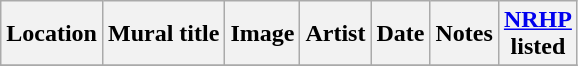<table class="wikitable sortable">
<tr>
<th>Location</th>
<th>Mural title</th>
<th>Image</th>
<th>Artist</th>
<th>Date</th>
<th>Notes</th>
<th><a href='#'>NRHP</a><br>listed</th>
</tr>
<tr>
</tr>
</table>
